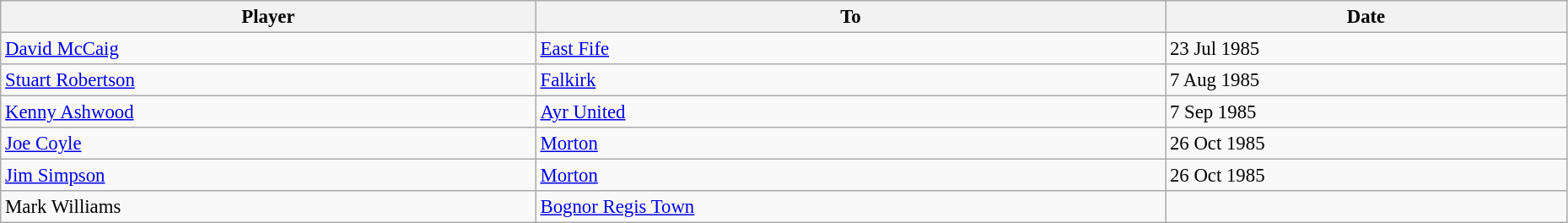<table class="wikitable" style="text-align:center; font-size:95%;width:98%; text-align:left">
<tr>
<th>Player</th>
<th>To</th>
<th>Date</th>
</tr>
<tr>
<td> <a href='#'>David McCaig</a></td>
<td> <a href='#'>East Fife</a></td>
<td>23 Jul 1985</td>
</tr>
<tr>
<td> <a href='#'>Stuart Robertson</a></td>
<td> <a href='#'>Falkirk</a></td>
<td>7 Aug 1985</td>
</tr>
<tr>
<td> <a href='#'>Kenny Ashwood</a></td>
<td> <a href='#'>Ayr United</a></td>
<td>7 Sep 1985</td>
</tr>
<tr>
<td> <a href='#'>Joe Coyle</a></td>
<td> <a href='#'>Morton</a></td>
<td>26 Oct 1985</td>
</tr>
<tr>
<td> <a href='#'>Jim Simpson</a></td>
<td> <a href='#'>Morton</a></td>
<td>26 Oct 1985</td>
</tr>
<tr>
<td> Mark Williams</td>
<td> <a href='#'>Bognor Regis Town</a></td>
<td></td>
</tr>
</table>
